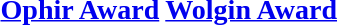<table>
<tr valign="top">
<td><br><h3><a href='#'>Ophir Award</a></h3></td>
<td><br><h3><a href='#'>Wolgin Award</a></h3></td>
</tr>
</table>
